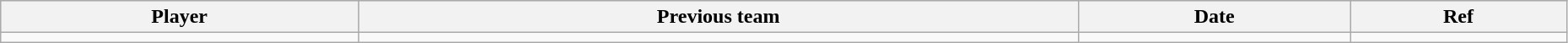<table class="wikitable" width=98%>
<tr style="background:#ddd; text-align:center;">
<th>Player</th>
<th>Previous team</th>
<th>Date</th>
<th>Ref</th>
</tr>
<tr>
<td></td>
<td></td>
<td></td>
<td></td>
</tr>
</table>
